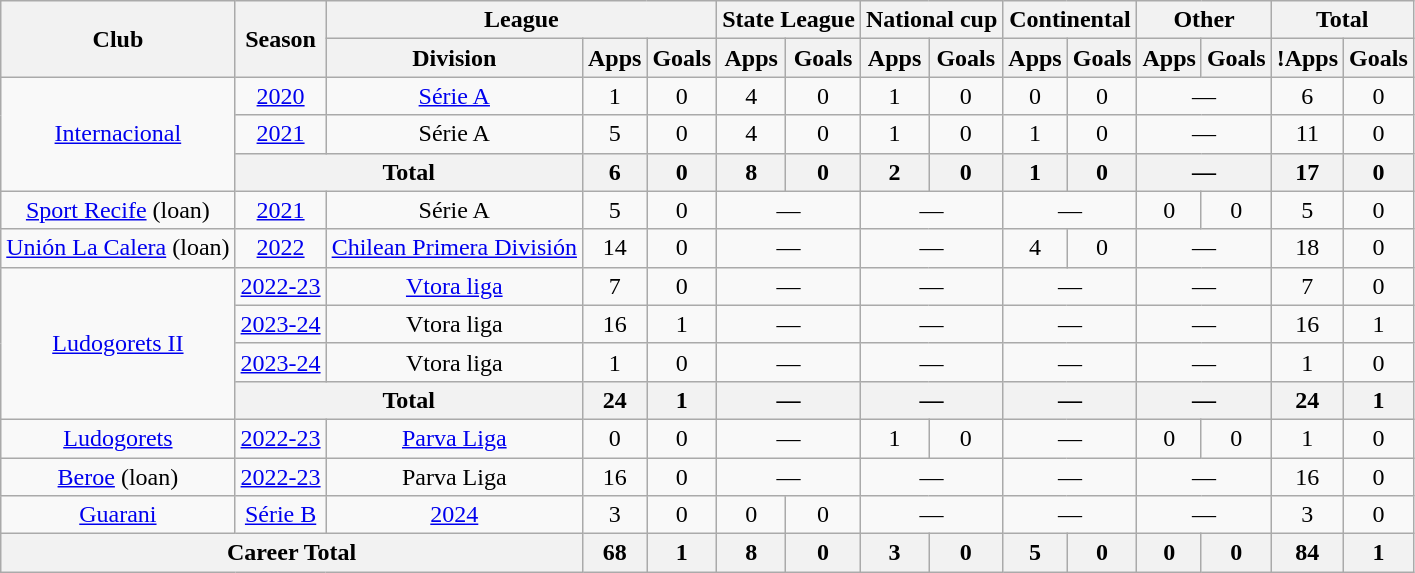<table class="wikitable" style="text-align: center;">
<tr>
<th rowspan="2">Club</th>
<th rowspan="2">Season</th>
<th colspan="3">League</th>
<th colspan="2">State League</th>
<th colspan="2">National cup</th>
<th colspan="2">Continental</th>
<th colspan="2">Other</th>
<th colspan="2">Total</th>
</tr>
<tr>
<th>Division</th>
<th>Apps</th>
<th>Goals</th>
<th>Apps</th>
<th>Goals</th>
<th>Apps</th>
<th>Goals</th>
<th>Apps</th>
<th>Goals</th>
<th>Apps</th>
<th>Goals</th>
<th>!Apps</th>
<th>Goals</th>
</tr>
<tr>
<td rowspan="3"><a href='#'>Internacional</a></td>
<td><a href='#'>2020</a></td>
<td><a href='#'>Série A</a></td>
<td>1</td>
<td>0</td>
<td>4</td>
<td>0</td>
<td>1</td>
<td>0</td>
<td>0</td>
<td>0</td>
<td colspan="2">—</td>
<td>6</td>
<td>0</td>
</tr>
<tr>
<td><a href='#'>2021</a></td>
<td>Série A</td>
<td>5</td>
<td>0</td>
<td>4</td>
<td>0</td>
<td>1</td>
<td>0</td>
<td>1</td>
<td>0</td>
<td colspan="2">—</td>
<td>11</td>
<td>0</td>
</tr>
<tr>
<th colspan="2">Total</th>
<th>6</th>
<th>0</th>
<th>8</th>
<th>0</th>
<th>2</th>
<th>0</th>
<th>1</th>
<th>0</th>
<th colspan="2">—</th>
<th>17</th>
<th>0</th>
</tr>
<tr>
<td><a href='#'>Sport Recife</a> (loan)</td>
<td><a href='#'>2021</a></td>
<td>Série A</td>
<td>5</td>
<td>0</td>
<td colspan="2">—</td>
<td colspan="2">—</td>
<td colspan="2">—</td>
<td>0</td>
<td>0</td>
<td>5</td>
<td>0</td>
</tr>
<tr>
<td><a href='#'>Unión La Calera</a> (loan)</td>
<td><a href='#'>2022</a></td>
<td><a href='#'>Chilean Primera División</a></td>
<td>14</td>
<td>0</td>
<td colspan="2">—</td>
<td colspan="2">—</td>
<td>4</td>
<td>0</td>
<td colspan="2">—</td>
<td>18</td>
<td>0</td>
</tr>
<tr>
<td rowspan="4"><a href='#'>Ludogorets II</a></td>
<td><a href='#'>2022-23</a></td>
<td><a href='#'>Vtora liga</a></td>
<td>7</td>
<td>0</td>
<td colspan="2">—</td>
<td colspan="2">—</td>
<td colspan="2">—</td>
<td colspan="2">—</td>
<td>7</td>
<td>0</td>
</tr>
<tr>
<td><a href='#'>2023-24</a></td>
<td>Vtora liga</td>
<td>16</td>
<td>1</td>
<td colspan="2">—</td>
<td colspan="2">—</td>
<td colspan="2">—</td>
<td colspan="2">—</td>
<td>16</td>
<td>1</td>
</tr>
<tr>
<td><a href='#'>2023-24</a></td>
<td>Vtora liga</td>
<td>1</td>
<td>0</td>
<td colspan="2">—</td>
<td colspan="2">—</td>
<td colspan="2">—</td>
<td colspan="2">—</td>
<td>1</td>
<td>0</td>
</tr>
<tr>
<th colspan="2">Total</th>
<th>24</th>
<th>1</th>
<th colspan="2">—</th>
<th colspan="2">—</th>
<th colspan="2">—</th>
<th colspan="2">—</th>
<th>24</th>
<th>1</th>
</tr>
<tr>
<td><a href='#'>Ludogorets</a></td>
<td><a href='#'>2022-23</a></td>
<td><a href='#'>Parva Liga</a></td>
<td>0</td>
<td>0</td>
<td colspan="2">—</td>
<td>1</td>
<td>0</td>
<td colspan="2">—</td>
<td>0</td>
<td>0</td>
<td>1</td>
<td>0</td>
</tr>
<tr>
<td><a href='#'>Beroe</a> (loan)</td>
<td><a href='#'>2022-23</a></td>
<td>Parva Liga</td>
<td>16</td>
<td>0</td>
<td colspan="2">—</td>
<td colspan="2">—</td>
<td colspan="2">—</td>
<td colspan="2">—</td>
<td>16</td>
<td>0</td>
</tr>
<tr>
<td><a href='#'>Guarani</a></td>
<td><a href='#'>Série B</a></td>
<td><a href='#'>2024</a></td>
<td>3</td>
<td>0</td>
<td>0</td>
<td>0</td>
<td colspan="2">—</td>
<td colspan="2">—</td>
<td colspan="2">—</td>
<td>3</td>
<td>0</td>
</tr>
<tr>
<th colspan="3">Career Total</th>
<th>68</th>
<th>1</th>
<th>8</th>
<th>0</th>
<th>3</th>
<th>0</th>
<th>5</th>
<th>0</th>
<th>0</th>
<th>0</th>
<th>84</th>
<th>1</th>
</tr>
</table>
